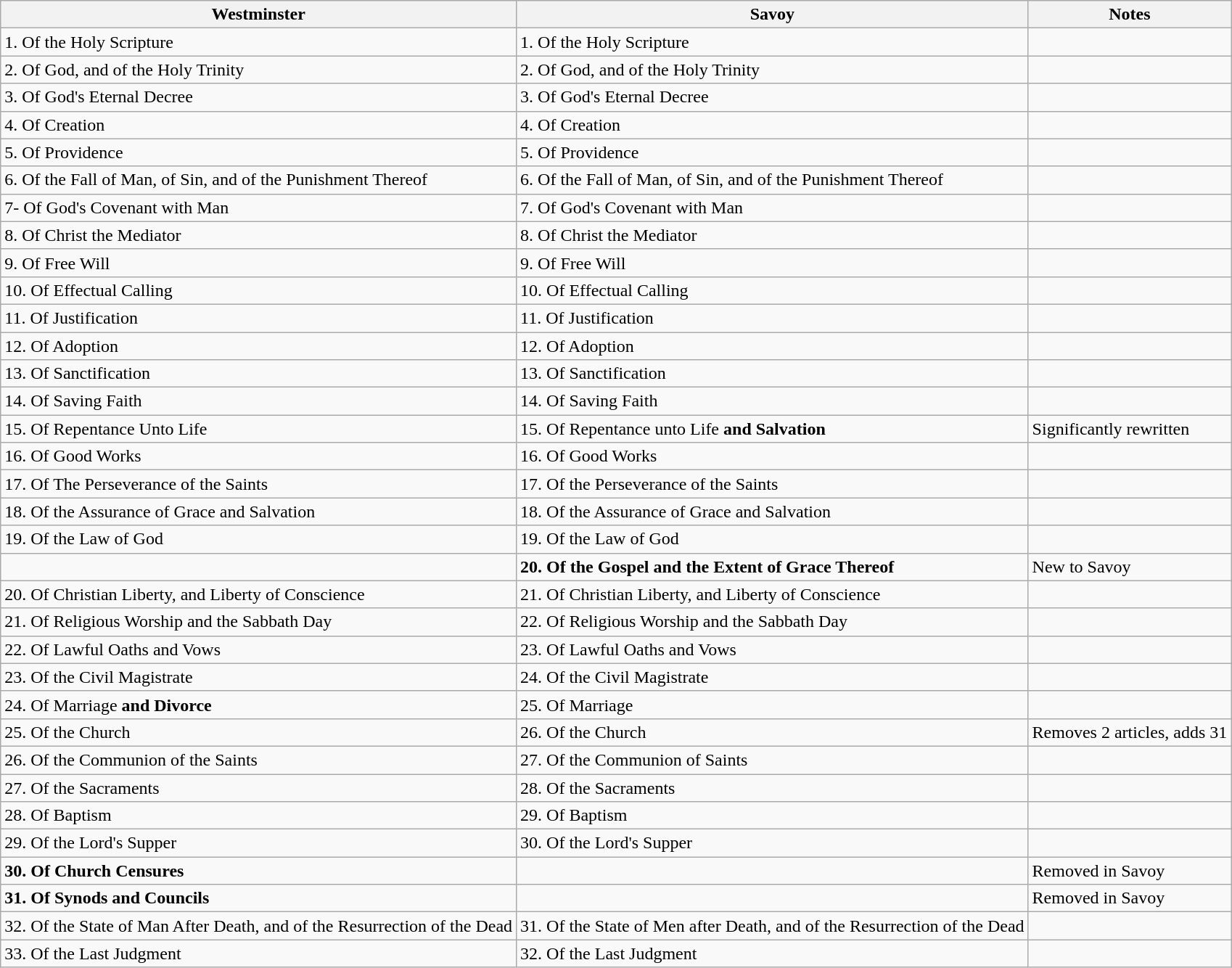<table class="wikitable mw-collapsible mw-collapsed">
<tr>
<th>Westminster</th>
<th>Savoy</th>
<th>Notes</th>
</tr>
<tr>
<td>1. Of the Holy Scripture</td>
<td>1. Of the Holy Scripture</td>
<td></td>
</tr>
<tr>
<td>2. Of God, and of the Holy Trinity</td>
<td>2. Of God, and of the Holy Trinity</td>
<td></td>
</tr>
<tr>
<td>3. Of God's Eternal Decree</td>
<td>3. Of God's Eternal Decree</td>
<td></td>
</tr>
<tr>
<td>4. Of Creation</td>
<td>4. Of Creation</td>
<td></td>
</tr>
<tr>
<td>5. Of Providence</td>
<td>5. Of Providence</td>
<td></td>
</tr>
<tr>
<td>6. Of the Fall of Man, of Sin, and of the Punishment Thereof</td>
<td>6. Of the Fall of Man, of Sin, and of the Punishment Thereof</td>
<td></td>
</tr>
<tr>
<td>7- Of God's Covenant with Man</td>
<td>7. Of God's Covenant with Man</td>
<td></td>
</tr>
<tr>
<td>8. Of Christ the Mediator</td>
<td>8. Of Christ the Mediator</td>
<td></td>
</tr>
<tr>
<td>9. Of Free Will</td>
<td>9. Of Free Will</td>
<td></td>
</tr>
<tr>
<td>10. Of Effectual Calling</td>
<td>10. Of Effectual Calling</td>
<td></td>
</tr>
<tr>
<td>11. Of Justification</td>
<td>11. Of Justification</td>
<td></td>
</tr>
<tr>
<td>12. Of Adoption</td>
<td>12. Of Adoption</td>
<td></td>
</tr>
<tr>
<td>13. Of Sanctification</td>
<td>13. Of Sanctification</td>
<td></td>
</tr>
<tr>
<td>14. Of Saving Faith</td>
<td>14. Of Saving Faith</td>
<td></td>
</tr>
<tr>
<td>15. Of Repentance Unto Life</td>
<td>15. Of Repentance unto Life <strong>and Salvation</strong></td>
<td>Significantly rewritten</td>
</tr>
<tr>
<td>16. Of Good Works</td>
<td>16. Of Good Works</td>
<td></td>
</tr>
<tr>
<td>17. Of The Perseverance of the Saints</td>
<td>17. Of the Perseverance of the Saints</td>
<td></td>
</tr>
<tr>
<td>18. Of the Assurance of Grace and Salvation</td>
<td>18. Of the Assurance of Grace and Salvation</td>
<td></td>
</tr>
<tr>
<td>19. Of the Law of God</td>
<td>19. Of the Law of God</td>
<td></td>
</tr>
<tr>
<td></td>
<td><strong>20. Of the Gospel and the Extent of Grace Thereof</strong></td>
<td>New to Savoy</td>
</tr>
<tr>
<td>20. Of Christian Liberty, and Liberty of Conscience</td>
<td>21. Of Christian Liberty, and Liberty of Conscience</td>
<td></td>
</tr>
<tr>
<td>21. Of Religious Worship and the Sabbath Day</td>
<td>22. Of Religious Worship and the Sabbath Day</td>
<td></td>
</tr>
<tr>
<td>22. Of Lawful Oaths and Vows</td>
<td>23. Of Lawful Oaths and Vows</td>
<td></td>
</tr>
<tr>
<td>23. Of the Civil Magistrate</td>
<td>24. Of the Civil Magistrate</td>
<td></td>
</tr>
<tr>
<td>24. Of Marriage <strong>and Divorce</strong></td>
<td>25. Of Marriage</td>
<td></td>
</tr>
<tr>
<td>25. Of the Church</td>
<td>26. Of the Church</td>
<td>Removes 2 articles, adds 31</td>
</tr>
<tr>
<td>26. Of the Communion of the Saints</td>
<td>27. Of the Communion of Saints</td>
<td></td>
</tr>
<tr>
<td>27. Of the Sacraments</td>
<td>28. Of the Sacraments</td>
<td></td>
</tr>
<tr>
<td>28. Of Baptism</td>
<td>29. Of Baptism</td>
<td></td>
</tr>
<tr>
<td>29. Of the Lord's Supper</td>
<td>30. Of the Lord's Supper</td>
<td></td>
</tr>
<tr>
<td><strong>30. Of Church Censures</strong></td>
<td></td>
<td>Removed in Savoy</td>
</tr>
<tr>
<td><strong>31. Of Synods and Councils</strong></td>
<td></td>
<td>Removed in Savoy</td>
</tr>
<tr>
<td>32. Of the State of Man After Death, and of the Resurrection of the Dead</td>
<td>31. Of the State of Men after Death, and of the Resurrection of the Dead</td>
<td></td>
</tr>
<tr>
<td>33. Of the Last Judgment</td>
<td>32. Of the Last Judgment</td>
<td></td>
</tr>
</table>
